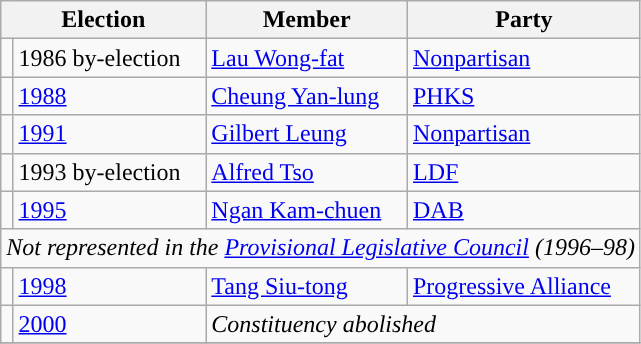<table class="wikitable">
<tr>
<th colspan="2">Election</th>
<th>Member</th>
<th>Party</th>
</tr>
<tr>
<td style="background-color: "></td>
<td>1986 by-election</td>
<td><a href='#'>Lau Wong-fat</a></td>
<td><a href='#'>Nonpartisan</a></td>
</tr>
<tr>
<td style="background-color: "></td>
<td><a href='#'>1988</a></td>
<td><a href='#'>Cheung Yan-lung</a></td>
<td><a href='#'>PHKS</a></td>
</tr>
<tr>
<td style="background-color: "></td>
<td><a href='#'>1991</a></td>
<td><a href='#'>Gilbert Leung</a></td>
<td><a href='#'>Nonpartisan</a></td>
</tr>
<tr>
<td style="background-color: "></td>
<td>1993 by-election</td>
<td><a href='#'>Alfred Tso</a></td>
<td><a href='#'>LDF</a></td>
</tr>
<tr>
<td style="background-color: "></td>
<td><a href='#'>1995</a></td>
<td><a href='#'>Ngan Kam-chuen</a></td>
<td><a href='#'>DAB</a></td>
</tr>
<tr>
<td colspan=4><em>Not represented in the <a href='#'>Provisional Legislative Council</a> (1996–98)</em></td>
</tr>
<tr>
<td style="background-color: "></td>
<td><a href='#'>1998</a></td>
<td><a href='#'>Tang Siu-tong</a></td>
<td><a href='#'>Progressive Alliance</a></td>
</tr>
<tr>
<td></td>
<td><a href='#'>2000</a></td>
<td colspan=2><em>Constituency abolished</em></td>
</tr>
<tr>
</tr>
</table>
